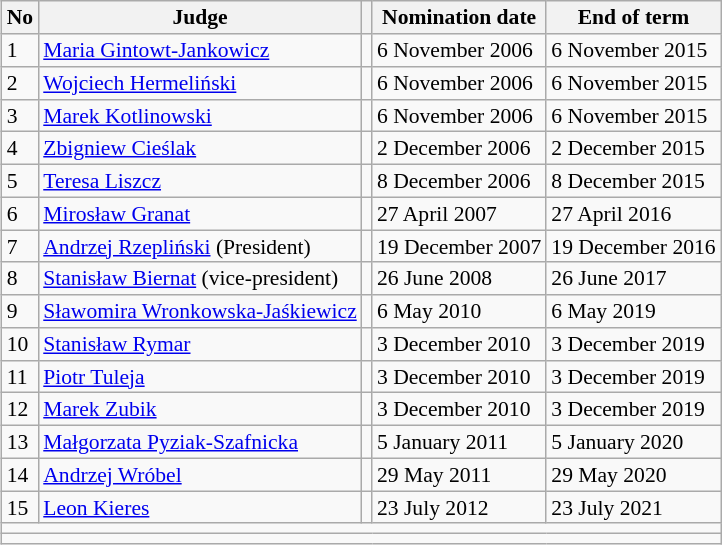<table class="wikitable" align=right style="font-size:90%;line-height:15px;">
<tr>
<th>No</th>
<th>Judge</th>
<th></th>
<th>Nomination date</th>
<th>End of term</th>
</tr>
<tr>
<td>1</td>
<td><a href='#'>Maria Gintowt-Jankowicz</a></td>
<td></td>
<td data-sort-value="2006-11-06">6 November 2006</td>
<td data-sort-value="2015-11-06">6 November 2015</td>
</tr>
<tr>
<td>2</td>
<td><a href='#'>Wojciech Hermeliński</a></td>
<td></td>
<td data-sort-value="2006-11-06">6 November 2006</td>
<td data-sort-value="2015-11-06">6 November 2015</td>
</tr>
<tr>
<td>3</td>
<td><a href='#'>Marek Kotlinowski</a></td>
<td></td>
<td data-sort-value="2006-11-06">6 November 2006</td>
<td data-sort-value="2015-11-06">6 November 2015</td>
</tr>
<tr>
<td>4</td>
<td><a href='#'>Zbigniew Cieślak</a></td>
<td></td>
<td data-sort-value="2006-12-02">2 December 2006</td>
<td data-sort-value="2015-12-02">2 December 2015</td>
</tr>
<tr>
<td>5</td>
<td><a href='#'>Teresa Liszcz</a></td>
<td></td>
<td data-sort-value="2006-12-08">8 December 2006</td>
<td data-sort-value="2015-12-08">8 December 2015</td>
</tr>
<tr>
<td>6</td>
<td><a href='#'>Mirosław Granat</a></td>
<td></td>
<td data-sort-value="2007-04-27">27 April 2007</td>
<td data-sort-value="2016-04-27">27 April 2016</td>
</tr>
<tr>
<td>7</td>
<td><a href='#'>Andrzej Rzepliński</a> (President)</td>
<td></td>
<td data-sort-value="2007-12-19">19 December 2007</td>
<td data-sort-value="2016-12-16">19 December 2016</td>
</tr>
<tr>
<td>8</td>
<td><a href='#'>Stanisław Biernat</a> (vice-president)</td>
<td></td>
<td data-sort-value="2008-06-26">26 June 2008</td>
<td data-sort-value="2017-06-26">26 June 2017</td>
</tr>
<tr>
<td>9</td>
<td><a href='#'>Sławomira Wronkowska-Jaśkiewicz</a></td>
<td></td>
<td data-sort-value="2010-05-06">6 May 2010</td>
<td data-sort-value="2019-05-06">6 May 2019</td>
</tr>
<tr>
<td>10</td>
<td><a href='#'>Stanisław Rymar</a></td>
<td></td>
<td data-sort-value="2010-12-03">3 December 2010</td>
<td data-sort-value="2019-12-03">3 December 2019</td>
</tr>
<tr>
<td>11</td>
<td><a href='#'>Piotr Tuleja</a></td>
<td></td>
<td data-sort-value="2010-12-03">3 December 2010</td>
<td data-sort-value="2019-12-03">3 December 2019</td>
</tr>
<tr>
<td>12</td>
<td><a href='#'>Marek Zubik</a></td>
<td></td>
<td data-sort-value="2010-12-03">3 December 2010</td>
<td data-sort-value="2019-12-03">3 December 2019</td>
</tr>
<tr>
<td>13</td>
<td><a href='#'>Małgorzata Pyziak-Szafnicka</a></td>
<td></td>
<td data-sort-value="2011-01-05">5 January 2011</td>
<td data-sort-value="2020-01-05">5 January 2020</td>
</tr>
<tr>
<td>14</td>
<td><a href='#'>Andrzej Wróbel</a></td>
<td></td>
<td data-sort-value="2011-05-29">29 May 2011</td>
<td data-sort-value="2020-05-29">29 May 2020</td>
</tr>
<tr>
<td>15</td>
<td><a href='#'>Leon Kieres</a></td>
<td></td>
<td data-sort-value="2012-07-23">23 July 2012</td>
<td data-sort-value="2021-07-23">23 July 2021</td>
</tr>
<tr>
<td colspan=5></td>
</tr>
<tr>
<td colspan=5></td>
</tr>
</table>
